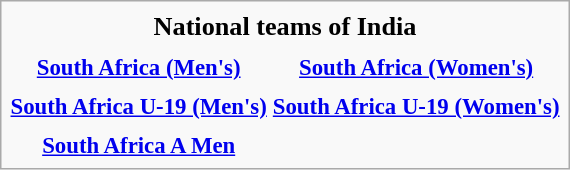<table class="infobox" style="font-size:95%; width:25em; text-align:center">
<tr>
<th colspan="4" style="font-size:115%; align=center">National teams of India<br></th>
</tr>
<tr>
<th></th>
<th></th>
</tr>
<tr>
<th><a href='#'>South Africa (Men's)</a></th>
<th><a href='#'>South Africa (Women's)</a></th>
</tr>
<tr>
<th></th>
<th></th>
</tr>
<tr>
<th><a href='#'>South Africa U-19 (Men's)</a></th>
<th><a href='#'>South Africa U-19 (Women's)</a></th>
</tr>
<tr>
<th></th>
</tr>
<tr>
<th><a href='#'>South Africa A Men</a></th>
</tr>
</table>
